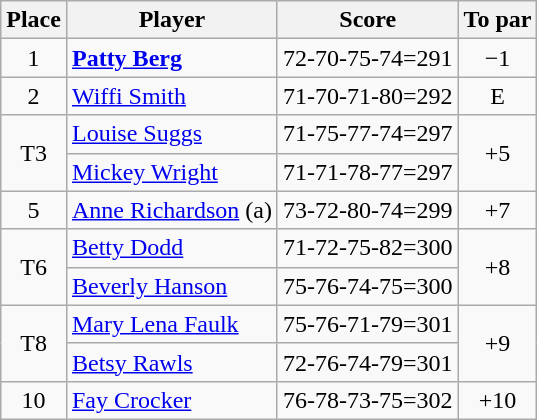<table class="wikitable">
<tr>
<th>Place</th>
<th>Player</th>
<th>Score</th>
<th>To par</th>
</tr>
<tr>
<td align=center>1</td>
<td> <strong><a href='#'>Patty Berg</a></strong></td>
<td>72-70-75-74=291</td>
<td align=center>−1</td>
</tr>
<tr>
<td align=center>2</td>
<td> <a href='#'>Wiffi Smith</a></td>
<td>71-70-71-80=292</td>
<td align=center>E</td>
</tr>
<tr>
<td align=center rowspan=2>T3</td>
<td> <a href='#'>Louise Suggs</a></td>
<td>71-75-77-74=297</td>
<td align=center rowspan=2>+5</td>
</tr>
<tr>
<td> <a href='#'>Mickey Wright</a></td>
<td>71-71-78-77=297</td>
</tr>
<tr>
<td align=center>5</td>
<td> <a href='#'>Anne Richardson</a> (a)</td>
<td>73-72-80-74=299</td>
<td align=center>+7</td>
</tr>
<tr>
<td align=center rowspan=2>T6</td>
<td> <a href='#'>Betty Dodd</a></td>
<td>71-72-75-82=300</td>
<td align=center rowspan=2>+8</td>
</tr>
<tr>
<td> <a href='#'>Beverly Hanson</a></td>
<td>75-76-74-75=300</td>
</tr>
<tr>
<td align=center rowspan=2>T8</td>
<td> <a href='#'>Mary Lena Faulk</a></td>
<td>75-76-71-79=301</td>
<td align=center rowspan=2>+9</td>
</tr>
<tr>
<td> <a href='#'>Betsy Rawls</a></td>
<td>72-76-74-79=301</td>
</tr>
<tr>
<td align=center>10</td>
<td> <a href='#'>Fay Crocker</a></td>
<td>76-78-73-75=302</td>
<td align=center>+10</td>
</tr>
</table>
